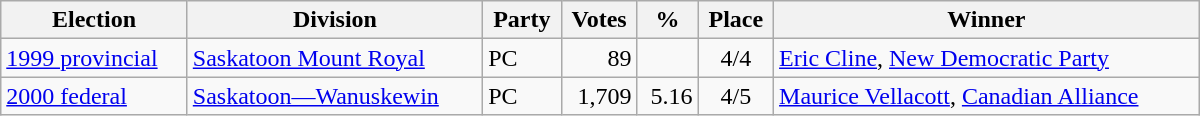<table class="wikitable" width="800">
<tr>
<th align="left">Election</th>
<th align="left">Division</th>
<th align="left">Party</th>
<th align="right">Votes</th>
<th align="right">%</th>
<th align="center">Place</th>
<th align="center">Winner</th>
</tr>
<tr>
<td align="left"><a href='#'>1999 provincial</a></td>
<td align="left"><a href='#'>Saskatoon Mount Royal</a></td>
<td align="left">PC</td>
<td align="right">89</td>
<td align="right"></td>
<td align="center">4/4</td>
<td align="left"><a href='#'>Eric Cline</a>, <a href='#'>New Democratic Party</a></td>
</tr>
<tr>
<td align="left"><a href='#'>2000 federal</a></td>
<td align="left"><a href='#'>Saskatoon—Wanuskewin</a></td>
<td align="left">PC</td>
<td align="right">1,709</td>
<td align="right">5.16</td>
<td align="center">4/5</td>
<td align="left"><a href='#'>Maurice Vellacott</a>, <a href='#'>Canadian Alliance</a></td>
</tr>
</table>
